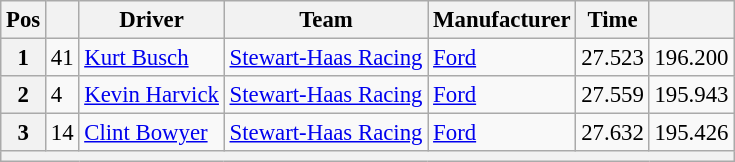<table class="wikitable" style="font-size:95%">
<tr>
<th>Pos</th>
<th></th>
<th>Driver</th>
<th>Team</th>
<th>Manufacturer</th>
<th>Time</th>
<th></th>
</tr>
<tr>
<th>1</th>
<td>41</td>
<td><a href='#'>Kurt Busch</a></td>
<td><a href='#'>Stewart-Haas Racing</a></td>
<td><a href='#'>Ford</a></td>
<td>27.523</td>
<td>196.200</td>
</tr>
<tr>
<th>2</th>
<td>4</td>
<td><a href='#'>Kevin Harvick</a></td>
<td><a href='#'>Stewart-Haas Racing</a></td>
<td><a href='#'>Ford</a></td>
<td>27.559</td>
<td>195.943</td>
</tr>
<tr>
<th>3</th>
<td>14</td>
<td><a href='#'>Clint Bowyer</a></td>
<td><a href='#'>Stewart-Haas Racing</a></td>
<td><a href='#'>Ford</a></td>
<td>27.632</td>
<td>195.426</td>
</tr>
<tr>
<th colspan="7"></th>
</tr>
</table>
